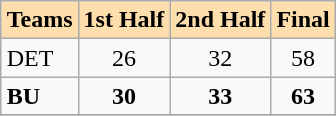<table class="wikitable" align=right>
<tr bgcolor=#ffdead align=center>
<td><strong>Teams</strong></td>
<td><strong>1st Half</strong></td>
<td><strong>2nd Half</strong></td>
<td><strong>Final</strong></td>
</tr>
<tr>
<td>DET</td>
<td align=center>26</td>
<td align=center>32</td>
<td align=center>58</td>
</tr>
<tr>
<td><strong>BU</strong></td>
<td align=center><strong>30</strong></td>
<td align=center><strong>33</strong></td>
<td align=center><strong>63</strong></td>
</tr>
<tr>
</tr>
</table>
